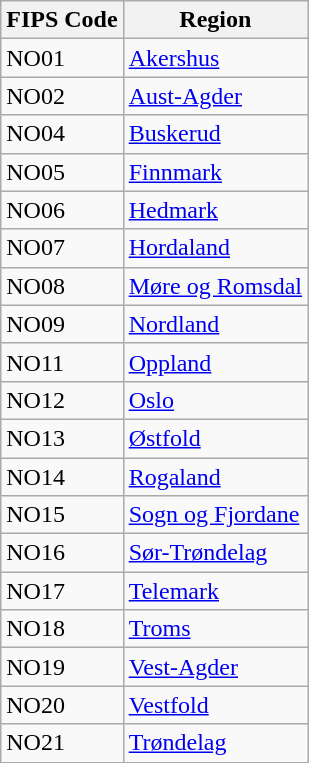<table class="wikitable">
<tr>
<th>FIPS Code</th>
<th>Region</th>
</tr>
<tr>
<td>NO01</td>
<td><a href='#'>Akershus</a></td>
</tr>
<tr>
<td>NO02</td>
<td><a href='#'>Aust-Agder</a></td>
</tr>
<tr>
<td>NO04</td>
<td><a href='#'>Buskerud</a></td>
</tr>
<tr>
<td>NO05</td>
<td><a href='#'>Finnmark</a></td>
</tr>
<tr>
<td>NO06</td>
<td><a href='#'>Hedmark</a></td>
</tr>
<tr>
<td>NO07</td>
<td><a href='#'>Hordaland</a></td>
</tr>
<tr>
<td>NO08</td>
<td><a href='#'>Møre og Romsdal</a></td>
</tr>
<tr>
<td>NO09</td>
<td><a href='#'>Nordland</a></td>
</tr>
<tr>
<td>NO11</td>
<td><a href='#'>Oppland</a></td>
</tr>
<tr>
<td>NO12</td>
<td><a href='#'>Oslo</a></td>
</tr>
<tr>
<td>NO13</td>
<td><a href='#'>Østfold</a></td>
</tr>
<tr>
<td>NO14</td>
<td><a href='#'>Rogaland</a></td>
</tr>
<tr>
<td>NO15</td>
<td><a href='#'>Sogn og Fjordane</a></td>
</tr>
<tr>
<td>NO16</td>
<td><a href='#'>Sør-Trøndelag</a></td>
</tr>
<tr>
<td>NO17</td>
<td><a href='#'>Telemark</a></td>
</tr>
<tr>
<td>NO18</td>
<td><a href='#'>Troms</a></td>
</tr>
<tr>
<td>NO19</td>
<td><a href='#'>Vest-Agder</a></td>
</tr>
<tr>
<td>NO20</td>
<td><a href='#'>Vestfold</a></td>
</tr>
<tr>
<td>NO21</td>
<td><a href='#'>Trøndelag</a></td>
</tr>
</table>
